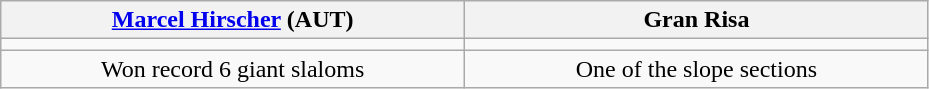<table class="wikitable" style="text-align:center; width:49%; border:1px #AAAAFF solid">
<tr>
<th><a href='#'>Marcel Hirscher</a> (AUT)</th>
<th>Gran Risa</th>
</tr>
<tr>
<td width=145></td>
<td width=145></td>
</tr>
<tr>
<td>Won record 6 giant slaloms</td>
<td>One of the slope sections</td>
</tr>
</table>
